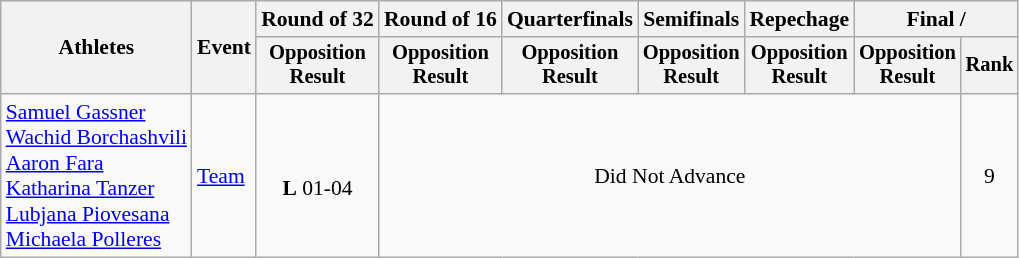<table class="wikitable" style="font-size:90%">
<tr>
<th rowspan="2">Athletes</th>
<th rowspan="2">Event</th>
<th>Round of 32</th>
<th>Round of 16</th>
<th>Quarterfinals</th>
<th>Semifinals</th>
<th>Repechage</th>
<th colspan=2>Final / </th>
</tr>
<tr style="font-size:95%">
<th>Opposition<br>Result</th>
<th>Opposition<br>Result</th>
<th>Opposition<br>Result</th>
<th>Opposition<br>Result</th>
<th>Opposition<br>Result</th>
<th>Opposition<br>Result</th>
<th>Rank</th>
</tr>
<tr align=center>
<td align=left><a href='#'>Samuel Gassner</a><br><a href='#'>Wachid Borchashvili</a><br><a href='#'>Aaron Fara</a><br><a href='#'>Katharina Tanzer</a><br><a href='#'>Lubjana Piovesana</a><br><a href='#'>Michaela Polleres</a></td>
<td align=left><a href='#'>Team</a></td>
<td><br><strong>L</strong> 01-04</td>
<td colspan="5">Did Not Advance</td>
<td>9</td>
</tr>
</table>
